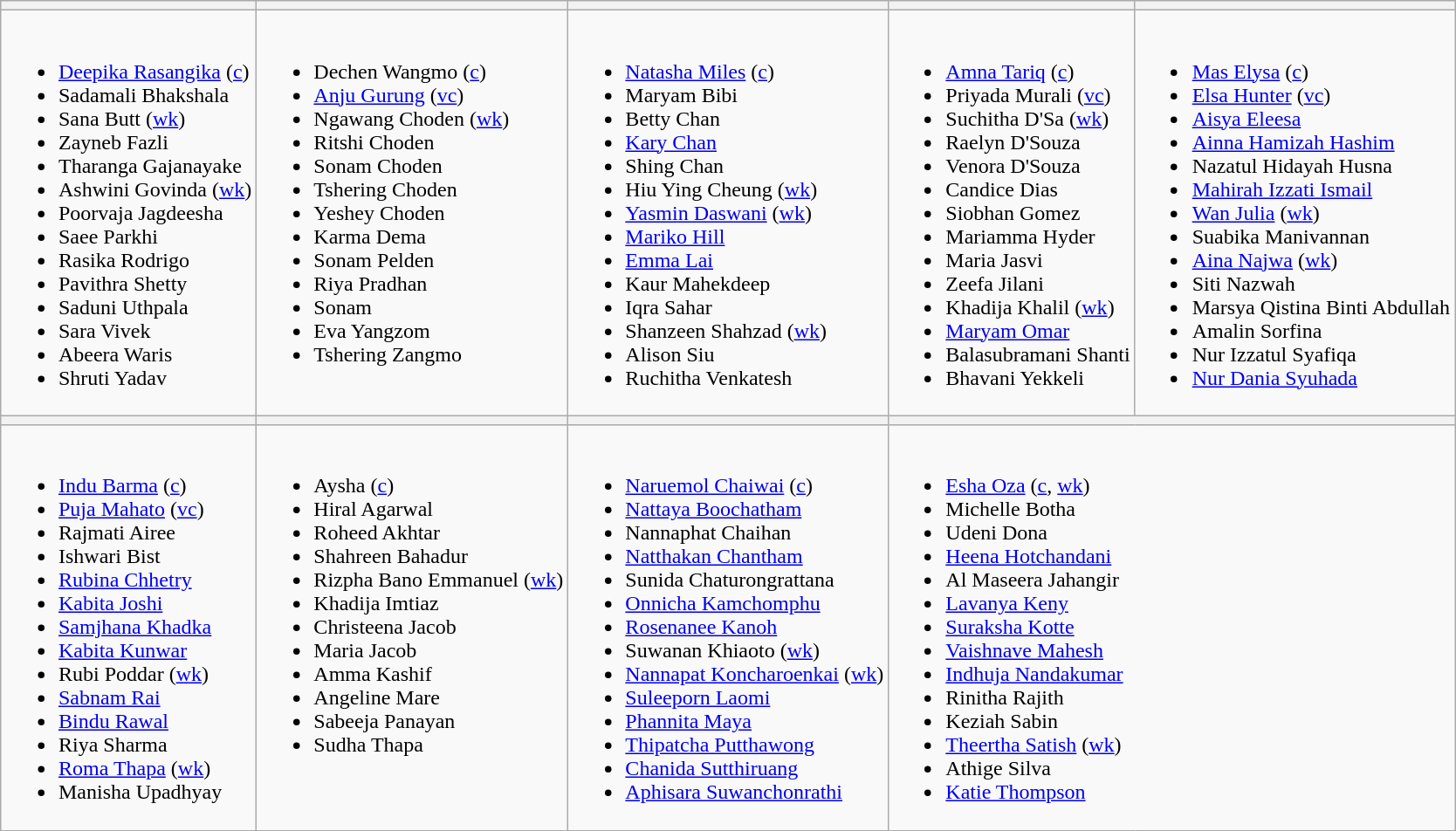<table class="wikitable" style="text-align:left; margin:auto">
<tr>
<th></th>
<th></th>
<th></th>
<th></th>
<th></th>
</tr>
<tr>
<td valign=top><br><ul><li><a href='#'>Deepika Rasangika</a> (<a href='#'>c</a>)</li><li>Sadamali Bhakshala</li><li>Sana Butt (<a href='#'>wk</a>)</li><li>Zayneb Fazli</li><li>Tharanga Gajanayake</li><li>Ashwini Govinda (<a href='#'>wk</a>)</li><li>Poorvaja Jagdeesha</li><li>Saee Parkhi</li><li>Rasika Rodrigo</li><li>Pavithra Shetty</li><li>Saduni Uthpala</li><li>Sara Vivek</li><li>Abeera Waris</li><li>Shruti Yadav</li></ul></td>
<td valign=top><br><ul><li>Dechen Wangmo (<a href='#'>c</a>)</li><li><a href='#'>Anju Gurung</a> (<a href='#'>vc</a>)</li><li>Ngawang Choden (<a href='#'>wk</a>)</li><li>Ritshi Choden</li><li>Sonam Choden</li><li>Tshering Choden</li><li>Yeshey Choden</li><li>Karma Dema</li><li>Sonam Pelden</li><li>Riya Pradhan</li><li>Sonam</li><li>Eva Yangzom</li><li>Tshering Zangmo</li></ul></td>
<td valign=top><br><ul><li><a href='#'>Natasha Miles</a> (<a href='#'>c</a>)</li><li>Maryam Bibi</li><li>Betty Chan</li><li><a href='#'>Kary Chan</a></li><li>Shing Chan</li><li>Hiu Ying Cheung (<a href='#'>wk</a>)</li><li><a href='#'>Yasmin Daswani</a> (<a href='#'>wk</a>)</li><li><a href='#'>Mariko Hill</a></li><li><a href='#'>Emma Lai</a></li><li>Kaur Mahekdeep</li><li>Iqra Sahar</li><li>Shanzeen Shahzad (<a href='#'>wk</a>)</li><li>Alison Siu</li><li>Ruchitha Venkatesh</li></ul></td>
<td valign=top><br><ul><li><a href='#'>Amna Tariq</a> (<a href='#'>c</a>)</li><li>Priyada Murali (<a href='#'>vc</a>)</li><li>Suchitha D'Sa (<a href='#'>wk</a>)</li><li>Raelyn D'Souza</li><li>Venora D'Souza</li><li>Candice Dias</li><li>Siobhan Gomez</li><li>Mariamma Hyder</li><li>Maria Jasvi</li><li>Zeefa Jilani</li><li>Khadija Khalil (<a href='#'>wk</a>)</li><li><a href='#'>Maryam Omar</a></li><li>Balasubramani Shanti</li><li>Bhavani Yekkeli</li></ul></td>
<td valign=top><br><ul><li><a href='#'>Mas Elysa</a> (<a href='#'>c</a>)</li><li><a href='#'>Elsa Hunter</a> (<a href='#'>vc</a>)</li><li><a href='#'>Aisya Eleesa</a></li><li><a href='#'>Ainna Hamizah Hashim</a></li><li>Nazatul Hidayah Husna</li><li><a href='#'>Mahirah Izzati Ismail</a></li><li><a href='#'>Wan Julia</a> (<a href='#'>wk</a>)</li><li>Suabika Manivannan</li><li><a href='#'>Aina Najwa</a> (<a href='#'>wk</a>)</li><li>Siti Nazwah</li><li>Marsya Qistina Binti Abdullah</li><li>Amalin Sorfina</li><li>Nur Izzatul Syafiqa</li><li><a href='#'>Nur Dania Syuhada</a></li></ul></td>
</tr>
<tr>
<th></th>
<th></th>
<th></th>
<th colspan=2></th>
</tr>
<tr>
<td valign=top><br><ul><li><a href='#'>Indu Barma</a> (<a href='#'>c</a>)</li><li><a href='#'>Puja Mahato</a> (<a href='#'>vc</a>)</li><li>Rajmati Airee</li><li>Ishwari Bist</li><li><a href='#'>Rubina Chhetry</a></li><li><a href='#'>Kabita Joshi</a></li><li><a href='#'>Samjhana Khadka</a></li><li><a href='#'>Kabita Kunwar</a></li><li>Rubi Poddar (<a href='#'>wk</a>)</li><li><a href='#'>Sabnam Rai</a></li><li><a href='#'>Bindu Rawal</a></li><li>Riya Sharma</li><li><a href='#'>Roma Thapa</a> (<a href='#'>wk</a>)</li><li>Manisha Upadhyay</li></ul></td>
<td valign=top><br><ul><li>Aysha (<a href='#'>c</a>)</li><li>Hiral Agarwal</li><li>Roheed Akhtar</li><li>Shahreen Bahadur</li><li>Rizpha Bano Emmanuel (<a href='#'>wk</a>)</li><li>Khadija Imtiaz</li><li>Christeena Jacob</li><li>Maria Jacob</li><li>Amma Kashif</li><li>Angeline Mare</li><li>Sabeeja Panayan</li><li>Sudha Thapa</li></ul></td>
<td valign=top><br><ul><li><a href='#'>Naruemol Chaiwai</a> (<a href='#'>c</a>)</li><li><a href='#'>Nattaya Boochatham</a></li><li>Nannaphat Chaihan</li><li><a href='#'>Natthakan Chantham</a></li><li>Sunida Chaturongrattana</li><li><a href='#'>Onnicha Kamchomphu</a></li><li><a href='#'>Rosenanee Kanoh</a></li><li>Suwanan Khiaoto (<a href='#'>wk</a>)</li><li><a href='#'>Nannapat Koncharoenkai</a> (<a href='#'>wk</a>)</li><li><a href='#'>Suleeporn Laomi</a></li><li><a href='#'>Phannita Maya</a></li><li><a href='#'>Thipatcha Putthawong</a></li><li><a href='#'>Chanida Sutthiruang</a></li><li><a href='#'>Aphisara Suwanchonrathi</a></li></ul></td>
<td scope="col" colspan=2 valign=top><br><ul><li><a href='#'>Esha Oza</a> (<a href='#'>c</a>, <a href='#'>wk</a>)</li><li>Michelle Botha</li><li>Udeni Dona</li><li><a href='#'>Heena Hotchandani</a></li><li>Al Maseera Jahangir</li><li><a href='#'>Lavanya Keny</a></li><li><a href='#'>Suraksha Kotte</a></li><li><a href='#'>Vaishnave Mahesh</a></li><li><a href='#'>Indhuja Nandakumar</a></li><li>Rinitha Rajith</li><li>Keziah Sabin</li><li><a href='#'>Theertha Satish</a> (<a href='#'>wk</a>)</li><li>Athige Silva</li><li><a href='#'>Katie Thompson</a></li></ul></td>
</tr>
</table>
